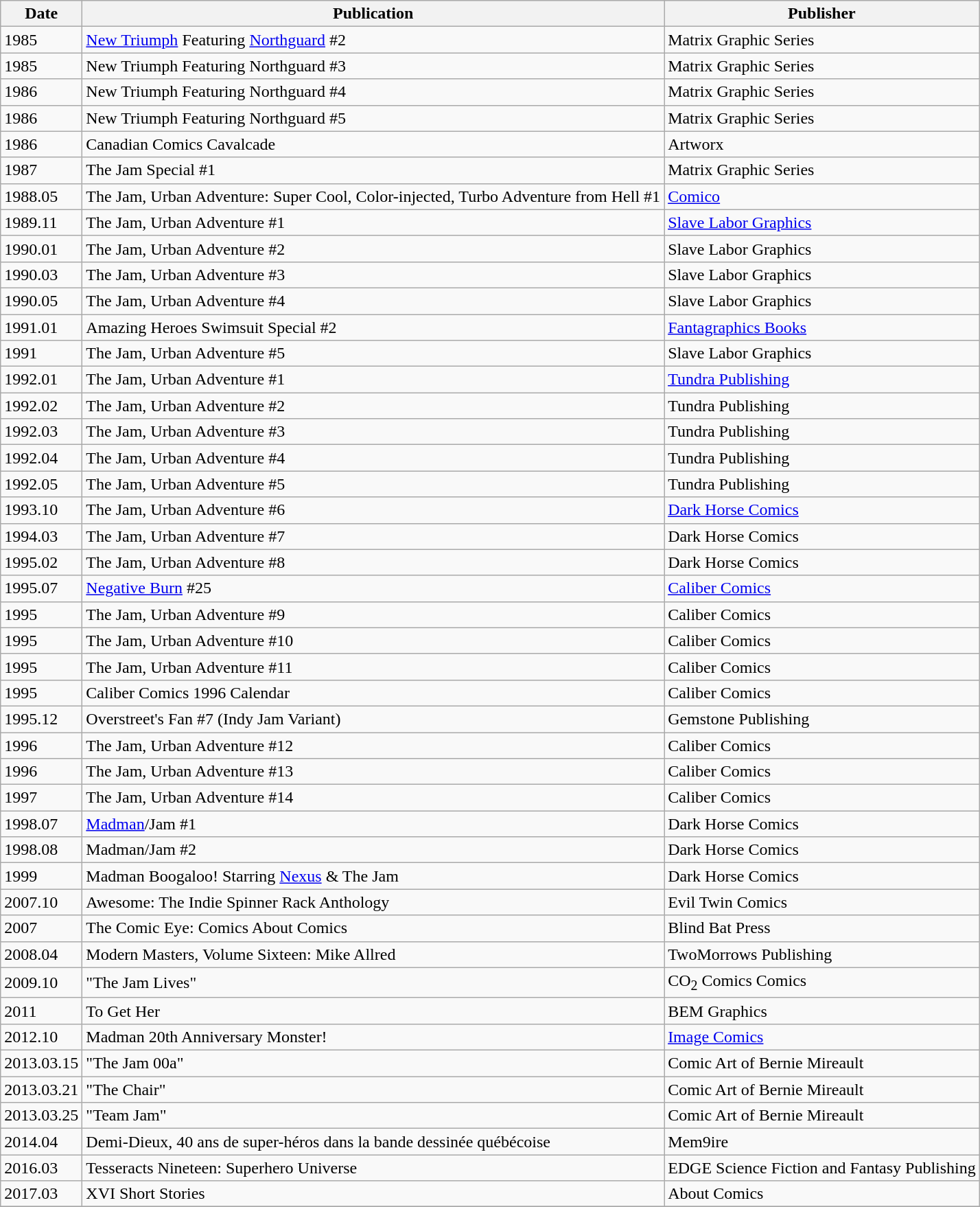<table class="wikitable sortable">
<tr>
<th>Date</th>
<th>Publication</th>
<th>Publisher</th>
</tr>
<tr>
<td>1985</td>
<td><a href='#'>New Triumph</a> Featuring <a href='#'>Northguard</a> #2</td>
<td>Matrix Graphic Series</td>
</tr>
<tr>
<td>1985</td>
<td>New Triumph Featuring Northguard #3</td>
<td>Matrix Graphic Series</td>
</tr>
<tr>
<td>1986</td>
<td>New Triumph Featuring Northguard #4</td>
<td>Matrix Graphic Series</td>
</tr>
<tr>
<td>1986</td>
<td>New Triumph Featuring Northguard #5</td>
<td>Matrix Graphic Series</td>
</tr>
<tr>
<td>1986</td>
<td>Canadian Comics Cavalcade</td>
<td>Artworx</td>
</tr>
<tr>
<td>1987</td>
<td>The Jam Special #1</td>
<td>Matrix Graphic Series</td>
</tr>
<tr>
<td>1988.05</td>
<td>The Jam, Urban Adventure: Super Cool, Color-injected, Turbo Adventure from Hell #1</td>
<td><a href='#'>Comico</a></td>
</tr>
<tr>
<td>1989.11</td>
<td>The Jam, Urban Adventure #1</td>
<td><a href='#'>Slave Labor Graphics</a></td>
</tr>
<tr>
<td>1990.01</td>
<td>The Jam, Urban Adventure #2</td>
<td>Slave Labor Graphics</td>
</tr>
<tr>
<td>1990.03</td>
<td>The Jam, Urban Adventure #3</td>
<td>Slave Labor Graphics</td>
</tr>
<tr>
<td>1990.05</td>
<td>The Jam, Urban Adventure #4</td>
<td>Slave Labor Graphics</td>
</tr>
<tr>
<td>1991.01</td>
<td>Amazing Heroes Swimsuit Special #2</td>
<td><a href='#'>Fantagraphics Books</a></td>
</tr>
<tr>
<td>1991</td>
<td>The Jam, Urban Adventure #5</td>
<td>Slave Labor Graphics</td>
</tr>
<tr>
<td>1992.01</td>
<td>The Jam, Urban Adventure #1</td>
<td><a href='#'>Tundra Publishing</a></td>
</tr>
<tr>
<td>1992.02</td>
<td>The Jam, Urban Adventure #2</td>
<td>Tundra Publishing</td>
</tr>
<tr>
<td>1992.03</td>
<td>The Jam, Urban Adventure #3</td>
<td>Tundra Publishing</td>
</tr>
<tr>
<td>1992.04</td>
<td>The Jam, Urban Adventure #4</td>
<td>Tundra Publishing</td>
</tr>
<tr>
<td>1992.05</td>
<td>The Jam, Urban Adventure #5</td>
<td>Tundra Publishing</td>
</tr>
<tr>
<td>1993.10</td>
<td>The Jam, Urban Adventure #6</td>
<td><a href='#'>Dark Horse Comics</a></td>
</tr>
<tr>
<td>1994.03</td>
<td>The Jam, Urban Adventure #7</td>
<td>Dark Horse Comics</td>
</tr>
<tr>
<td>1995.02</td>
<td>The Jam, Urban Adventure #8</td>
<td>Dark Horse Comics</td>
</tr>
<tr>
<td>1995.07</td>
<td><a href='#'>Negative Burn</a> #25</td>
<td><a href='#'>Caliber Comics</a></td>
</tr>
<tr>
<td>1995</td>
<td>The Jam, Urban Adventure #9</td>
<td>Caliber Comics</td>
</tr>
<tr>
<td>1995</td>
<td>The Jam, Urban Adventure #10</td>
<td>Caliber Comics</td>
</tr>
<tr>
<td>1995</td>
<td>The Jam, Urban Adventure #11</td>
<td>Caliber Comics</td>
</tr>
<tr>
<td>1995</td>
<td>Caliber Comics 1996 Calendar</td>
<td>Caliber Comics</td>
</tr>
<tr>
<td>1995.12</td>
<td>Overstreet's Fan #7 (Indy Jam Variant)</td>
<td>Gemstone Publishing</td>
</tr>
<tr>
<td>1996</td>
<td>The Jam, Urban Adventure #12</td>
<td>Caliber Comics</td>
</tr>
<tr>
<td>1996</td>
<td>The Jam, Urban Adventure #13</td>
<td>Caliber Comics</td>
</tr>
<tr>
<td>1997</td>
<td>The Jam, Urban Adventure #14</td>
<td>Caliber Comics</td>
</tr>
<tr>
<td>1998.07</td>
<td><a href='#'>Madman</a>/Jam #1</td>
<td>Dark Horse Comics</td>
</tr>
<tr>
<td>1998.08</td>
<td>Madman/Jam #2</td>
<td>Dark Horse Comics</td>
</tr>
<tr>
<td>1999</td>
<td>Madman Boogaloo! Starring <a href='#'>Nexus</a> & The Jam</td>
<td>Dark Horse Comics</td>
</tr>
<tr>
<td>2007.10</td>
<td>Awesome: The Indie Spinner Rack Anthology</td>
<td>Evil Twin Comics</td>
</tr>
<tr>
<td>2007</td>
<td>The Comic Eye: Comics About Comics </td>
<td>Blind Bat Press</td>
</tr>
<tr>
<td>2008.04</td>
<td>Modern Masters, Volume Sixteen: Mike Allred</td>
<td>TwoMorrows Publishing</td>
</tr>
<tr>
<td>2009.10</td>
<td>"The Jam Lives"</td>
<td>CO<sub>2</sub> Comics Comics</td>
</tr>
<tr>
<td>2011</td>
<td>To Get Her</td>
<td>BEM Graphics</td>
</tr>
<tr>
<td>2012.10</td>
<td>Madman 20th Anniversary Monster!</td>
<td><a href='#'>Image Comics</a></td>
</tr>
<tr>
<td>2013.03.15</td>
<td>"The Jam 00a"</td>
<td>Comic Art of Bernie Mireault</td>
</tr>
<tr>
<td>2013.03.21</td>
<td>"The Chair"</td>
<td>Comic Art of Bernie Mireault</td>
</tr>
<tr>
<td>2013.03.25</td>
<td>"Team Jam"</td>
<td>Comic Art of Bernie Mireault</td>
</tr>
<tr>
<td>2014.04</td>
<td>Demi-Dieux, 40 ans de super-héros dans la bande dessinée québécoise</td>
<td>Mem9ire</td>
</tr>
<tr>
<td>2016.03</td>
<td>Tesseracts Nineteen: Superhero Universe</td>
<td>EDGE Science Fiction and Fantasy Publishing</td>
</tr>
<tr>
<td>2017.03</td>
<td>XVI Short Stories</td>
<td>About Comics</td>
</tr>
<tr | 2022.01 || The Jam, Urban Adventure: Super Cool, Color-injected, Turbo Adventure from Hell #2>
</tr>
</table>
